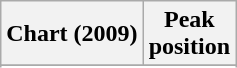<table class="wikitable sortable">
<tr>
<th>Chart (2009)</th>
<th>Peak<br>position</th>
</tr>
<tr>
</tr>
<tr>
</tr>
</table>
